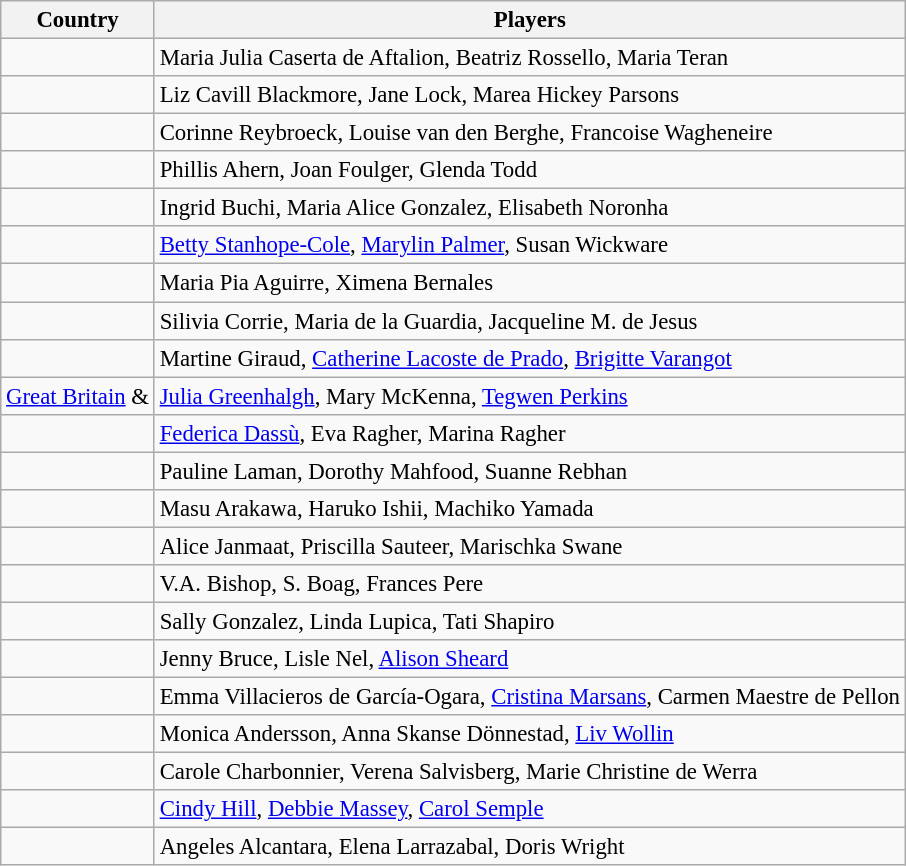<table class="wikitable" style="font-size:95%;">
<tr>
<th>Country</th>
<th>Players</th>
</tr>
<tr>
<td></td>
<td>Maria Julia Caserta de Aftalion, Beatriz Rossello, Maria Teran</td>
</tr>
<tr>
<td></td>
<td>Liz Cavill Blackmore, Jane Lock, Marea Hickey Parsons</td>
</tr>
<tr>
<td></td>
<td>Corinne Reybroeck, Louise van den Berghe, Francoise Wagheneire</td>
</tr>
<tr>
<td></td>
<td>Phillis Ahern, Joan Foulger, Glenda Todd</td>
</tr>
<tr>
<td></td>
<td>Ingrid Buchi, Maria Alice Gonzalez, Elisabeth Noronha</td>
</tr>
<tr>
<td></td>
<td><a href='#'>Betty Stanhope-Cole</a>, <a href='#'>Marylin Palmer</a>, Susan Wickware</td>
</tr>
<tr>
<td></td>
<td>Maria Pia Aguirre, Ximena Bernales</td>
</tr>
<tr>
<td></td>
<td>Silivia Corrie, Maria de la Guardia, Jacqueline M. de Jesus</td>
</tr>
<tr>
<td></td>
<td>Martine Giraud, <a href='#'>Catherine Lacoste de Prado</a>, <a href='#'>Brigitte Varangot</a></td>
</tr>
<tr>
<td> <a href='#'>Great Britain</a> &<br></td>
<td><a href='#'>Julia Greenhalgh</a>, Mary McKenna, <a href='#'>Tegwen Perkins</a></td>
</tr>
<tr>
<td></td>
<td><a href='#'>Federica Dassù</a>, Eva Ragher, Marina Ragher</td>
</tr>
<tr>
<td></td>
<td>Pauline Laman, Dorothy Mahfood, Suanne Rebhan</td>
</tr>
<tr>
<td></td>
<td>Masu Arakawa, Haruko Ishii, Machiko Yamada</td>
</tr>
<tr>
<td></td>
<td>Alice Janmaat, Priscilla Sauteer, Marischka Swane</td>
</tr>
<tr>
<td></td>
<td>V.A. Bishop, S. Boag, Frances Pere</td>
</tr>
<tr>
<td></td>
<td>Sally Gonzalez, Linda Lupica, Tati Shapiro</td>
</tr>
<tr>
<td></td>
<td>Jenny Bruce, Lisle Nel, <a href='#'>Alison Sheard</a></td>
</tr>
<tr>
<td></td>
<td>Emma Villacieros de García-Ogara, <a href='#'>Cristina Marsans</a>, Carmen Maestre de Pellon</td>
</tr>
<tr>
<td></td>
<td>Monica Andersson, Anna Skanse Dönnestad, <a href='#'>Liv Wollin</a></td>
</tr>
<tr>
<td></td>
<td>Carole Charbonnier, Verena Salvisberg, Marie Christine de Werra</td>
</tr>
<tr>
<td></td>
<td><a href='#'>Cindy Hill</a>, <a href='#'>Debbie Massey</a>, <a href='#'>Carol Semple</a></td>
</tr>
<tr>
<td></td>
<td>Angeles Alcantara, Elena Larrazabal, Doris Wright</td>
</tr>
</table>
